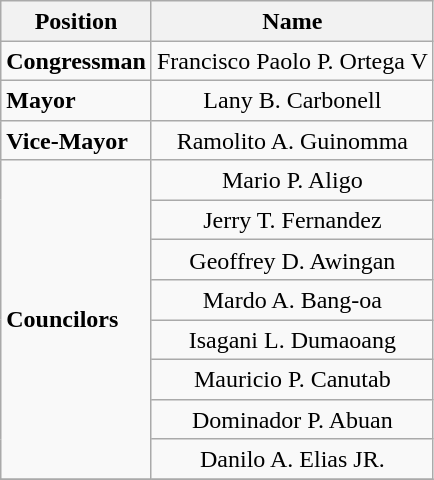<table class="wikitable" style="line-height:1.20em; font-size:100%;">
<tr>
<th>Position</th>
<th>Name</th>
</tr>
<tr>
<td><strong>Congressman</strong></td>
<td style="text-align:center;">Francisco Paolo P. Ortega V</td>
</tr>
<tr>
<td><strong>Mayor</strong></td>
<td style="text-align:center;">Lany B. Carbonell</td>
</tr>
<tr>
<td><strong>Vice-Mayor</strong></td>
<td style="text-align:center;">Ramolito A. Guinomma</td>
</tr>
<tr>
<td rowspan=8><strong>Councilors</strong></td>
<td style="text-align:center;">Mario P. Aligo</td>
</tr>
<tr>
<td style="text-align:center;">Jerry T. Fernandez</td>
</tr>
<tr>
<td style="text-align:center;">Geoffrey D. Awingan</td>
</tr>
<tr>
<td style="text-align:center;">Mardo A. Bang-oa</td>
</tr>
<tr>
<td style="text-align:center;">Isagani L. Dumaoang</td>
</tr>
<tr>
<td style="text-align:center;">Mauricio P. Canutab</td>
</tr>
<tr>
<td style="text-align:center;">Dominador P. Abuan</td>
</tr>
<tr>
<td style="text-align:center;">Danilo A. Elias JR.</td>
</tr>
<tr>
</tr>
</table>
